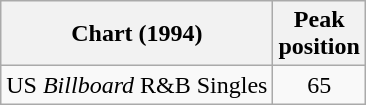<table class="wikitable">
<tr>
<th>Chart (1994)</th>
<th>Peak<br>position</th>
</tr>
<tr>
<td>US <em>Billboard</em> R&B Singles</td>
<td style="text-align:center;">65</td>
</tr>
</table>
